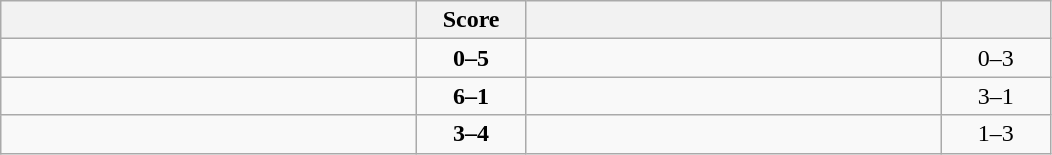<table class="wikitable" style="text-align: center; ">
<tr>
<th align="right" width="270"></th>
<th width="65">Score</th>
<th align="left" width="270"></th>
<th width="65"></th>
</tr>
<tr>
<td align="left"></td>
<td><strong>0–5</strong></td>
<td align="left"><strong></strong></td>
<td>0–3 <strong></strong></td>
</tr>
<tr>
<td align="left"><strong></strong></td>
<td><strong>6–1</strong></td>
<td align="left"></td>
<td>3–1 <strong></strong></td>
</tr>
<tr>
<td align="left"></td>
<td><strong>3–4</strong></td>
<td align="left"><strong> </strong></td>
<td>1–3 <strong></strong></td>
</tr>
</table>
